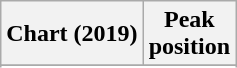<table class="wikitable sortable plainrowheaders" style="text-align:center">
<tr>
<th scope="col">Chart (2019)</th>
<th scope="col">Peak<br>position</th>
</tr>
<tr>
</tr>
<tr>
</tr>
<tr>
</tr>
<tr>
</tr>
</table>
